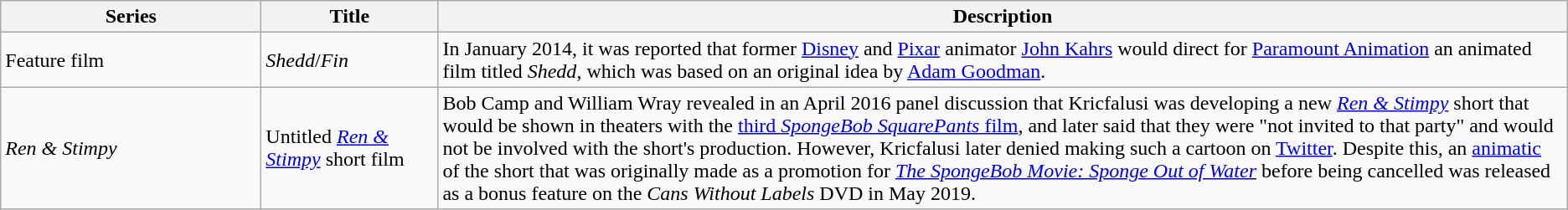<table class="wikitable">
<tr>
<th style="width:150pt;">Series</th>
<th style="width:100pt;">Title</th>
<th>Description</th>
</tr>
<tr>
<td>Feature film</td>
<td><em>Shedd</em>/<em>Fin</em></td>
<td>In January 2014, it was reported that former <a href='#'>Disney</a> and <a href='#'>Pixar</a> animator <a href='#'>John Kahrs</a> would direct for <a href='#'>Paramount Animation</a> an animated film titled <em>Shedd</em>, which was based on an original idea by <a href='#'>Adam Goodman</a>.</td>
</tr>
<tr>
<td><em>Ren & Stimpy</em></td>
<td>Untitled <em><a href='#'>Ren & Stimpy</a></em> short film</td>
<td>Bob Camp and William Wray revealed in an April 2016 panel discussion that Kricfalusi was developing a new <em><a href='#'>Ren & Stimpy</a></em> short that would be shown in theaters with the <a href='#'>third <em>SpongeBob SquarePants</em> film</a>, and later said that they were "not invited to that party" and would not be involved with the short's production. However, Kricfalusi later denied making such a cartoon on <a href='#'>Twitter</a>. Despite this, an <a href='#'>animatic</a> of the short that was originally made as a promotion for <em><a href='#'>The SpongeBob Movie: Sponge Out of Water</a></em> before being cancelled was released as a bonus feature on the <em>Cans Without Labels</em> DVD in May 2019.</td>
</tr>
</table>
